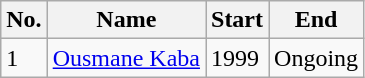<table class="wikitable">
<tr>
<th>No.</th>
<th>Name</th>
<th>Start</th>
<th>End</th>
</tr>
<tr>
<td>1</td>
<td><a href='#'>Ousmane Kaba</a></td>
<td>1999</td>
<td>Ongoing</td>
</tr>
</table>
